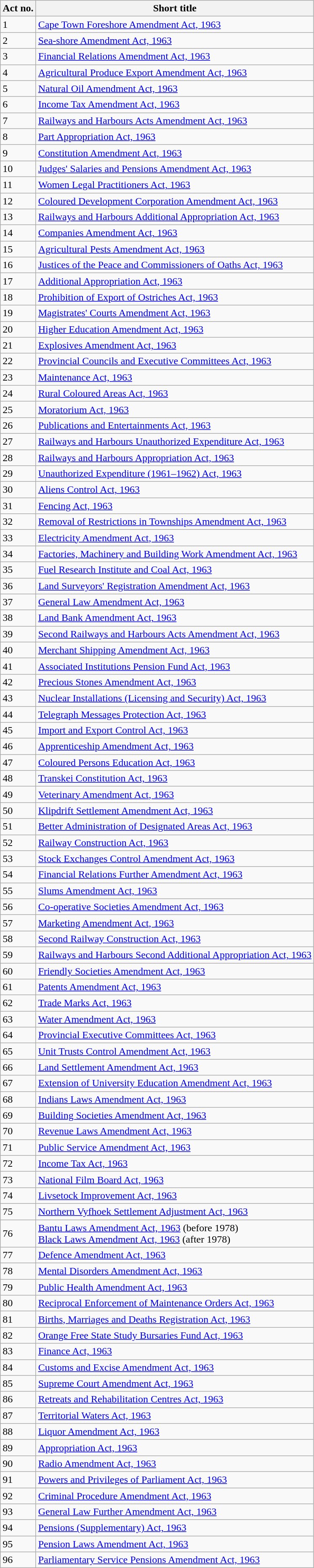<table class="wikitable sortable">
<tr>
<th>Act no.</th>
<th>Short title</th>
</tr>
<tr>
<td>1</td>
<td><a href='#'>Cape Town Foreshore Amendment Act, 1963</a></td>
</tr>
<tr>
<td>2</td>
<td><a href='#'>Sea-shore Amendment Act, 1963</a></td>
</tr>
<tr>
<td>3</td>
<td><a href='#'>Financial Relations Amendment Act, 1963</a></td>
</tr>
<tr>
<td>4</td>
<td><a href='#'>Agricultural Produce Export Amendment Act, 1963</a></td>
</tr>
<tr>
<td>5</td>
<td><a href='#'>Natural Oil Amendment Act, 1963</a></td>
</tr>
<tr>
<td>6</td>
<td><a href='#'>Income Tax Amendment Act, 1963</a></td>
</tr>
<tr>
<td>7</td>
<td><a href='#'>Railways and Harbours Acts Amendment Act, 1963</a></td>
</tr>
<tr>
<td>8</td>
<td><a href='#'>Part Appropriation Act, 1963</a></td>
</tr>
<tr>
<td>9</td>
<td><a href='#'>Constitution Amendment Act, 1963</a></td>
</tr>
<tr>
<td>10</td>
<td><a href='#'>Judges' Salaries and Pensions Amendment Act, 1963</a></td>
</tr>
<tr>
<td>11</td>
<td><a href='#'>Women Legal Practitioners Act, 1963</a></td>
</tr>
<tr>
<td>12</td>
<td><a href='#'>Coloured Development Corporation Amendment Act, 1963</a></td>
</tr>
<tr>
<td>13</td>
<td><a href='#'>Railways and Harbours Additional Appropriation Act, 1963</a></td>
</tr>
<tr>
<td>14</td>
<td><a href='#'>Companies Amendment Act, 1963</a></td>
</tr>
<tr>
<td>15</td>
<td><a href='#'>Agricultural Pests Amendment Act, 1963</a></td>
</tr>
<tr>
<td>16</td>
<td><a href='#'>Justices of the Peace and Commissioners of Oaths Act, 1963</a></td>
</tr>
<tr>
<td>17</td>
<td><a href='#'>Additional Appropriation Act, 1963</a></td>
</tr>
<tr>
<td>18</td>
<td><a href='#'>Prohibition of Export of Ostriches Act, 1963</a></td>
</tr>
<tr>
<td>19</td>
<td><a href='#'>Magistrates' Courts Amendment Act, 1963</a></td>
</tr>
<tr>
<td>20</td>
<td><a href='#'>Higher Education Amendment Act, 1963</a></td>
</tr>
<tr>
<td>21</td>
<td><a href='#'>Explosives Amendment Act, 1963</a></td>
</tr>
<tr>
<td>22</td>
<td><a href='#'>Provincial Councils and Executive Committees Act, 1963</a></td>
</tr>
<tr>
<td>23</td>
<td><a href='#'>Maintenance Act, 1963</a></td>
</tr>
<tr>
<td>24</td>
<td><a href='#'>Rural Coloured Areas Act, 1963</a></td>
</tr>
<tr>
<td>25</td>
<td><a href='#'>Moratorium Act, 1963</a></td>
</tr>
<tr>
<td>26</td>
<td><a href='#'>Publications and Entertainments Act, 1963</a></td>
</tr>
<tr>
<td>27</td>
<td><a href='#'>Railways and Harbours Unauthorized Expenditure Act, 1963</a></td>
</tr>
<tr>
<td>28</td>
<td><a href='#'>Railways and Harbours Appropriation Act, 1963</a></td>
</tr>
<tr>
<td>29</td>
<td><a href='#'>Unauthorized Expenditure (1961–1962) Act, 1963</a></td>
</tr>
<tr>
<td>30</td>
<td><a href='#'>Aliens Control Act, 1963</a></td>
</tr>
<tr>
<td>31</td>
<td><a href='#'>Fencing Act, 1963</a></td>
</tr>
<tr>
<td>32</td>
<td><a href='#'>Removal of Restrictions in Townships Amendment Act, 1963</a></td>
</tr>
<tr>
<td>33</td>
<td><a href='#'>Electricity Amendment Act, 1963</a></td>
</tr>
<tr>
<td>34</td>
<td><a href='#'>Factories, Machinery and Building Work Amendment Act, 1963</a></td>
</tr>
<tr>
<td>35</td>
<td><a href='#'>Fuel Research Institute and Coal Act, 1963</a></td>
</tr>
<tr>
<td>36</td>
<td><a href='#'>Land Surveyors' Registration Amendment Act, 1963</a></td>
</tr>
<tr>
<td>37</td>
<td><a href='#'>General Law Amendment Act, 1963</a></td>
</tr>
<tr>
<td>38</td>
<td><a href='#'>Land Bank Amendment Act, 1963</a></td>
</tr>
<tr>
<td>39</td>
<td><a href='#'>Second Railways and Harbours Acts Amendment Act, 1963</a></td>
</tr>
<tr>
<td>40</td>
<td><a href='#'>Merchant Shipping Amendment Act, 1963</a></td>
</tr>
<tr>
<td>41</td>
<td><a href='#'>Associated Institutions Pension Fund Act, 1963</a></td>
</tr>
<tr>
<td>42</td>
<td><a href='#'>Precious Stones Amendment Act, 1963</a></td>
</tr>
<tr>
<td>43</td>
<td><a href='#'>Nuclear Installations (Licensing and Security) Act, 1963</a></td>
</tr>
<tr>
<td>44</td>
<td><a href='#'>Telegraph Messages Protection Act, 1963</a></td>
</tr>
<tr>
<td>45</td>
<td><a href='#'>Import and Export Control Act, 1963</a></td>
</tr>
<tr>
<td>46</td>
<td><a href='#'>Apprenticeship Amendment Act, 1963</a></td>
</tr>
<tr>
<td>47</td>
<td><a href='#'>Coloured Persons Education Act, 1963</a></td>
</tr>
<tr>
<td>48</td>
<td><a href='#'>Transkei Constitution Act, 1963</a></td>
</tr>
<tr>
<td>49</td>
<td><a href='#'>Veterinary Amendment Act, 1963</a></td>
</tr>
<tr>
<td>50</td>
<td><a href='#'>Klipdrift Settlement Amendment Act, 1963</a></td>
</tr>
<tr>
<td>51</td>
<td><a href='#'>Better Administration of Designated Areas Act, 1963</a></td>
</tr>
<tr>
<td>52</td>
<td><a href='#'>Railway Construction Act, 1963</a></td>
</tr>
<tr>
<td>53</td>
<td><a href='#'>Stock Exchanges Control Amendment Act, 1963</a></td>
</tr>
<tr>
<td>54</td>
<td><a href='#'>Financial Relations Further Amendment Act, 1963</a></td>
</tr>
<tr>
<td>55</td>
<td><a href='#'>Slums Amendment Act, 1963</a></td>
</tr>
<tr>
<td>56</td>
<td><a href='#'>Co-operative Societies Amendment Act, 1963</a></td>
</tr>
<tr>
<td>57</td>
<td><a href='#'>Marketing Amendment Act, 1963</a></td>
</tr>
<tr>
<td>58</td>
<td><a href='#'>Second Railway Construction Act, 1963</a></td>
</tr>
<tr>
<td>59</td>
<td><a href='#'>Railways and Harbours Second Additional Appropriation Act, 1963</a></td>
</tr>
<tr>
<td>60</td>
<td><a href='#'>Friendly Societies Amendment Act, 1963</a></td>
</tr>
<tr>
<td>61</td>
<td><a href='#'>Patents Amendment Act, 1963</a></td>
</tr>
<tr>
<td>62</td>
<td><a href='#'>Trade Marks Act, 1963</a></td>
</tr>
<tr>
<td>63</td>
<td><a href='#'>Water Amendment Act, 1963</a></td>
</tr>
<tr>
<td>64</td>
<td><a href='#'>Provincial Executive Committees Act, 1963</a></td>
</tr>
<tr>
<td>65</td>
<td><a href='#'>Unit Trusts Control Amendment Act, 1963</a></td>
</tr>
<tr>
<td>66</td>
<td><a href='#'>Land Settlement Amendment Act, 1963</a></td>
</tr>
<tr>
<td>67</td>
<td><a href='#'>Extension of University Education Amendment Act, 1963</a></td>
</tr>
<tr>
<td>68</td>
<td><a href='#'>Indians Laws Amendment Act, 1963</a></td>
</tr>
<tr>
<td>69</td>
<td><a href='#'>Building Societies Amendment Act, 1963</a></td>
</tr>
<tr>
<td>70</td>
<td><a href='#'>Revenue Laws Amendment Act, 1963</a></td>
</tr>
<tr>
<td>71</td>
<td><a href='#'>Public Service Amendment Act, 1963</a></td>
</tr>
<tr>
<td>72</td>
<td><a href='#'>Income Tax Act, 1963</a></td>
</tr>
<tr>
<td>73</td>
<td><a href='#'>National Film Board Act, 1963</a></td>
</tr>
<tr>
<td>74</td>
<td><a href='#'>Livsetock Improvement Act, 1963</a></td>
</tr>
<tr>
<td>75</td>
<td><a href='#'>Northern Vyfhoek Settlement Adjustment Act, 1963</a></td>
</tr>
<tr>
<td>76</td>
<td><a href='#'>Bantu Laws Amendment Act, 1963</a> (before 1978) <br><a href='#'>Black Laws Amendment Act, 1963</a> (after 1978)</td>
</tr>
<tr>
<td>77</td>
<td><a href='#'>Defence Amendment Act, 1963</a></td>
</tr>
<tr>
<td>78</td>
<td><a href='#'>Mental Disorders Amendment Act, 1963</a></td>
</tr>
<tr>
<td>79</td>
<td><a href='#'>Public Health Amendment Act, 1963</a></td>
</tr>
<tr>
<td>80</td>
<td><a href='#'>Reciprocal Enforcement of Maintenance Orders Act, 1963</a></td>
</tr>
<tr>
<td>81</td>
<td><a href='#'>Births, Marriages and Deaths Registration Act, 1963</a></td>
</tr>
<tr>
<td>82</td>
<td><a href='#'>Orange Free State Study Bursaries Fund Act, 1963</a></td>
</tr>
<tr>
<td>83</td>
<td><a href='#'>Finance Act, 1963</a></td>
</tr>
<tr>
<td>84</td>
<td><a href='#'>Customs and Excise Amendment Act, 1963</a></td>
</tr>
<tr>
<td>85</td>
<td><a href='#'>Supreme Court Amendment Act, 1963</a></td>
</tr>
<tr>
<td>86</td>
<td><a href='#'>Retreats and Rehabilitation Centres Act, 1963</a></td>
</tr>
<tr>
<td>87</td>
<td><a href='#'>Territorial Waters Act, 1963</a></td>
</tr>
<tr>
<td>88</td>
<td><a href='#'>Liquor Amendment Act, 1963</a></td>
</tr>
<tr>
<td>89</td>
<td><a href='#'>Appropriation Act, 1963</a></td>
</tr>
<tr>
<td>90</td>
<td><a href='#'>Radio Amendment Act, 1963</a></td>
</tr>
<tr>
<td>91</td>
<td><a href='#'>Powers and Privileges of Parliament Act, 1963</a></td>
</tr>
<tr>
<td>92</td>
<td><a href='#'>Criminal Procedure Amendment Act, 1963</a></td>
</tr>
<tr>
<td>93</td>
<td><a href='#'>General Law Further Amendment Act, 1963</a></td>
</tr>
<tr>
<td>94</td>
<td><a href='#'>Pensions (Supplementary) Act, 1963</a></td>
</tr>
<tr>
<td>95</td>
<td><a href='#'>Pension Laws Amendment Act, 1963</a></td>
</tr>
<tr>
<td>96</td>
<td><a href='#'>Parliamentary Service Pensions Amendment Act, 1963</a></td>
</tr>
</table>
